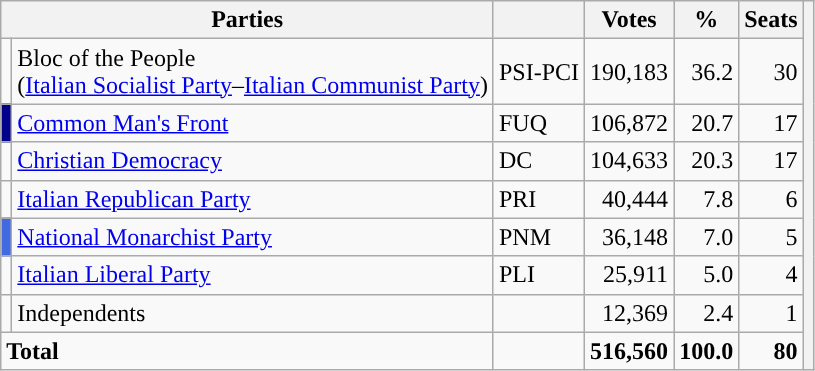<table class="wikitable">
<tr>
<th colspan="2">Parties</th>
<th></th>
<th>Votes</th>
<th>%</th>
<th>Seats</th>
<th rowspan="9"></th>
</tr>
<tr>
<td style="background-color:"></td>
<td>Bloc of the People <br>(<a href='#'>Italian Socialist Party</a>–<a href='#'>Italian Communist Party</a>)</td>
<td>PSI-PCI</td>
<td align=right>190,183</td>
<td align=right>36.2</td>
<td align=right>30</td>
</tr>
<tr>
<td style="background-color:#00008B"></td>
<td><a href='#'>Common Man's Front</a></td>
<td>FUQ</td>
<td align=right>106,872</td>
<td align=right>20.7</td>
<td align=right>17</td>
</tr>
<tr>
<td style="background-color:"></td>
<td><a href='#'>Christian Democracy</a></td>
<td>DC</td>
<td align=right>104,633</td>
<td align=right>20.3</td>
<td align=right>17</td>
</tr>
<tr>
<td style="background-color:"></td>
<td><a href='#'>Italian Republican Party</a></td>
<td>PRI</td>
<td align=right>40,444</td>
<td align=right>7.8</td>
<td align=right>6</td>
</tr>
<tr>
<td style="background-color:royalblue"></td>
<td><a href='#'>National Monarchist Party</a></td>
<td>PNM</td>
<td align=right>36,148</td>
<td align=right>7.0</td>
<td align=right>5</td>
</tr>
<tr>
<td style="background-color:"></td>
<td><a href='#'>Italian Liberal Party</a></td>
<td>PLI</td>
<td align=right>25,911</td>
<td align=right>5.0</td>
<td align=right>4</td>
</tr>
<tr>
<td style="background-color:"></td>
<td>Independents</td>
<td></td>
<td align=right>12,369</td>
<td align=right>2.4</td>
<td align=right>1</td>
</tr>
<tr>
<td colspan="2"><strong>Total</strong></td>
<td></td>
<td align=right><strong>516,560</strong></td>
<td align=right><strong>100.0</strong></td>
<td align=right><strong>80</strong></td>
</tr>
</table>
